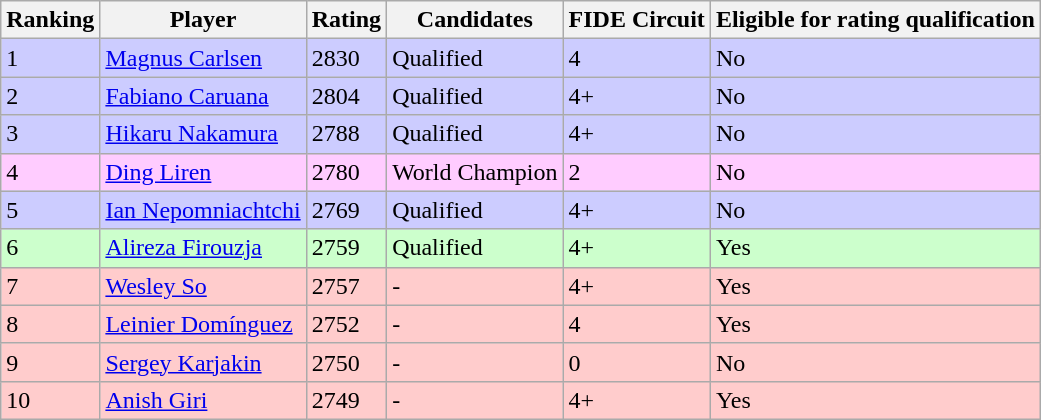<table class="wikitable">
<tr>
<th>Ranking</th>
<th>Player</th>
<th>Rating</th>
<th>Candidates</th>
<th>FIDE Circuit</th>
<th>Eligible for rating qualification</th>
</tr>
<tr bgcolor=#ccccff>
<td>1</td>
<td> <a href='#'>Magnus Carlsen</a></td>
<td>2830</td>
<td>Qualified</td>
<td>4</td>
<td>No</td>
</tr>
<tr bgcolor=#ccccff>
<td>2</td>
<td> <a href='#'>Fabiano Caruana</a></td>
<td>2804</td>
<td>Qualified</td>
<td>4+</td>
<td>No</td>
</tr>
<tr bgcolor=#ccccff>
<td>3</td>
<td> <a href='#'>Hikaru Nakamura</a></td>
<td>2788</td>
<td>Qualified</td>
<td>4+</td>
<td>No</td>
</tr>
<tr bgcolor=#ffccff>
<td>4</td>
<td> <a href='#'>Ding Liren</a></td>
<td>2780</td>
<td>World Champion</td>
<td>2</td>
<td>No</td>
</tr>
<tr bgcolor=#ccccff>
<td>5</td>
<td> <a href='#'>Ian Nepomniachtchi</a></td>
<td>2769</td>
<td>Qualified</td>
<td>4+</td>
<td>No</td>
</tr>
<tr bgcolor=#ccffcc>
<td>6</td>
<td> <a href='#'>Alireza Firouzja</a></td>
<td>2759</td>
<td>Qualified</td>
<td>4+</td>
<td>Yes</td>
</tr>
<tr bgcolor=#ffcccc>
<td>7</td>
<td> <a href='#'>Wesley So</a></td>
<td>2757</td>
<td>-</td>
<td>4+</td>
<td>Yes</td>
</tr>
<tr bgcolor=#ffcccc>
<td>8</td>
<td> <a href='#'>Leinier Domínguez</a></td>
<td>2752</td>
<td>-</td>
<td>4</td>
<td>Yes</td>
</tr>
<tr bgcolor=#ffcccc>
<td>9</td>
<td> <a href='#'>Sergey Karjakin</a></td>
<td>2750</td>
<td>-</td>
<td>0</td>
<td>No</td>
</tr>
<tr bgcolor=#ffcccc>
<td>10</td>
<td> <a href='#'>Anish Giri</a></td>
<td>2749</td>
<td>-</td>
<td>4+</td>
<td>Yes</td>
</tr>
</table>
